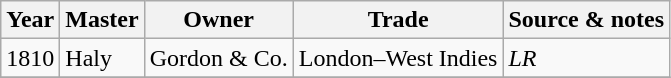<table class=" wikitable">
<tr>
<th>Year</th>
<th>Master</th>
<th>Owner</th>
<th>Trade</th>
<th>Source & notes</th>
</tr>
<tr>
<td>1810</td>
<td>Haly</td>
<td>Gordon & Co.</td>
<td>London–West Indies</td>
<td><em>LR</em></td>
</tr>
<tr>
</tr>
</table>
